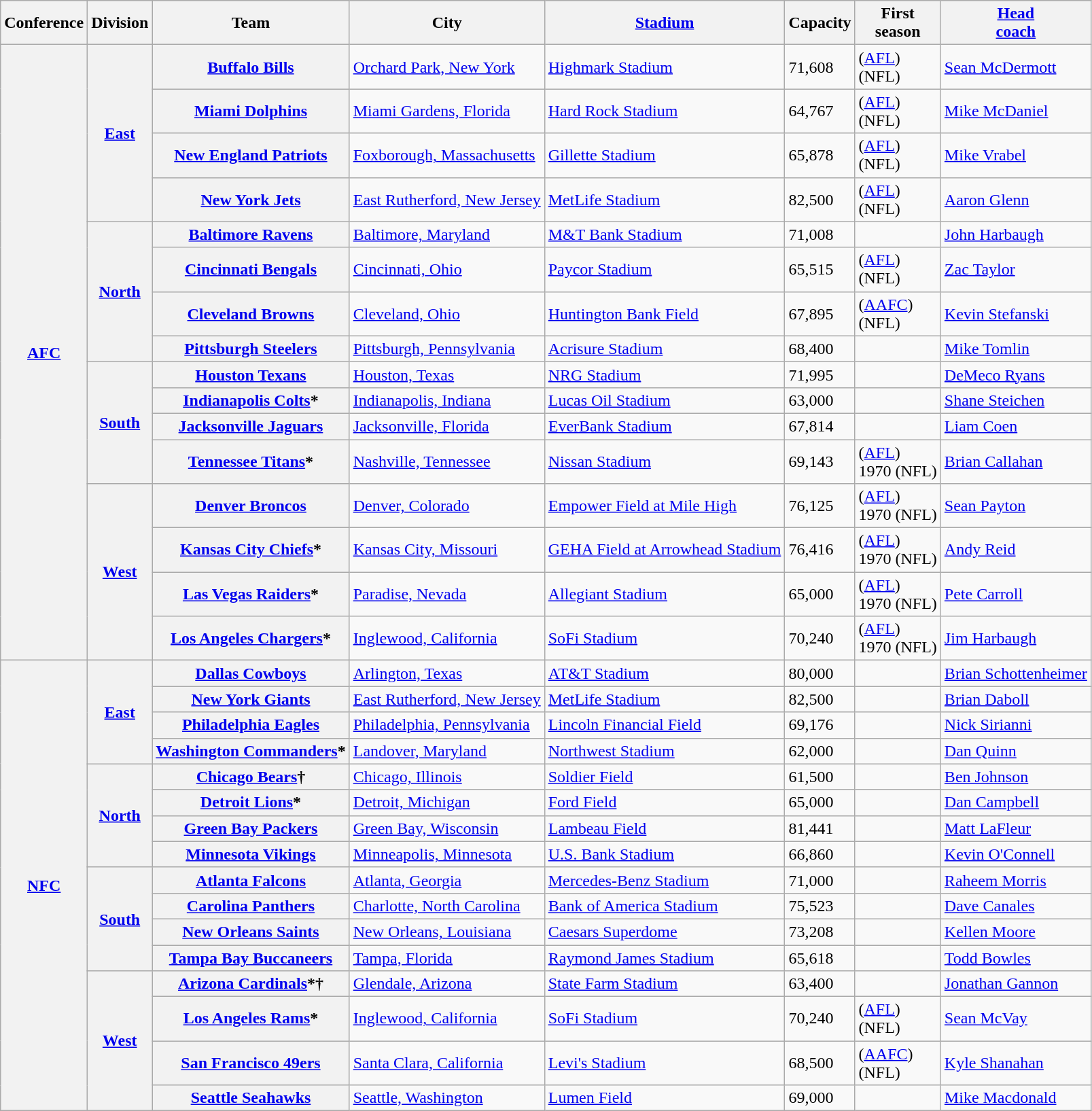<table class="wikitable sortable plainrowheaders">
<tr>
<th scope="col">Conference</th>
<th scope="col">Division</th>
<th scope="col">Team</th>
<th scope="col">City</th>
<th scope="col"><a href='#'>Stadium</a></th>
<th scope="col">Capacity</th>
<th scope="col">First<br>season</th>
<th scope="col"><a href='#'>Head<br>coach</a></th>
</tr>
<tr>
<th rowspan="16"><a href='#'>AFC</a></th>
<th rowspan="4"><a href='#'>East</a></th>
<th scope="row"><a href='#'>Buffalo Bills</a></th>
<td><a href='#'>Orchard Park, New York</a></td>
<td><a href='#'>Highmark Stadium</a></td>
<td>71,608</td>
<td> (<a href='#'>AFL</a>)<br> (NFL)</td>
<td><a href='#'>Sean McDermott</a></td>
</tr>
<tr>
<th scope="row"><a href='#'>Miami Dolphins</a></th>
<td><a href='#'>Miami Gardens, Florida</a></td>
<td><a href='#'>Hard Rock Stadium</a></td>
<td>64,767</td>
<td> (<a href='#'>AFL</a>)<br> (NFL)</td>
<td><a href='#'>Mike McDaniel</a></td>
</tr>
<tr>
<th scope="row"><a href='#'>New England Patriots</a></th>
<td><a href='#'>Foxborough, Massachusetts</a></td>
<td><a href='#'>Gillette Stadium</a></td>
<td>65,878</td>
<td> (<a href='#'>AFL</a>)<br> (NFL)</td>
<td><a href='#'>Mike Vrabel</a></td>
</tr>
<tr>
<th scope="row"><a href='#'>New York Jets</a></th>
<td><a href='#'>East Rutherford, New Jersey</a></td>
<td><a href='#'>MetLife Stadium</a></td>
<td>82,500</td>
<td> (<a href='#'>AFL</a>)<br> (NFL)</td>
<td><a href='#'>Aaron Glenn</a></td>
</tr>
<tr>
<th rowspan="4"><a href='#'>North</a></th>
<th scope="row"><a href='#'>Baltimore Ravens</a></th>
<td><a href='#'>Baltimore, Maryland</a></td>
<td><a href='#'>M&T Bank Stadium</a></td>
<td>71,008</td>
<td></td>
<td><a href='#'>John Harbaugh</a></td>
</tr>
<tr>
<th scope="row"><a href='#'>Cincinnati Bengals</a></th>
<td><a href='#'>Cincinnati, Ohio</a></td>
<td><a href='#'>Paycor Stadium</a></td>
<td>65,515</td>
<td> (<a href='#'>AFL</a>)<br> (NFL)</td>
<td><a href='#'>Zac Taylor</a></td>
</tr>
<tr>
<th scope="row"><a href='#'>Cleveland Browns</a></th>
<td><a href='#'>Cleveland, Ohio</a></td>
<td><a href='#'>Huntington Bank Field</a></td>
<td>67,895</td>
<td> (<a href='#'>AAFC</a>)<br> (NFL)</td>
<td><a href='#'>Kevin Stefanski</a></td>
</tr>
<tr>
<th scope="row"><a href='#'>Pittsburgh Steelers</a></th>
<td><a href='#'>Pittsburgh, Pennsylvania</a></td>
<td><a href='#'>Acrisure Stadium</a></td>
<td>68,400</td>
<td></td>
<td><a href='#'>Mike Tomlin</a></td>
</tr>
<tr>
<th rowspan="4"><a href='#'>South</a></th>
<th scope="row"><a href='#'>Houston Texans</a></th>
<td><a href='#'>Houston, Texas</a></td>
<td><a href='#'>NRG Stadium</a></td>
<td>71,995</td>
<td></td>
<td><a href='#'>DeMeco Ryans</a></td>
</tr>
<tr>
<th scope="row"><a href='#'>Indianapolis Colts</a>*</th>
<td><a href='#'>Indianapolis, Indiana</a></td>
<td><a href='#'>Lucas Oil Stadium</a></td>
<td>63,000</td>
<td></td>
<td><a href='#'>Shane Steichen</a></td>
</tr>
<tr>
<th scope="row"><a href='#'>Jacksonville Jaguars</a></th>
<td><a href='#'>Jacksonville, Florida</a></td>
<td><a href='#'>EverBank Stadium</a></td>
<td>67,814</td>
<td></td>
<td><a href='#'>Liam Coen</a></td>
</tr>
<tr>
<th scope="row"><a href='#'>Tennessee Titans</a>*</th>
<td><a href='#'>Nashville, Tennessee</a></td>
<td><a href='#'>Nissan Stadium</a></td>
<td>69,143</td>
<td> (<a href='#'>AFL</a>)<br>1970 (NFL)</td>
<td><a href='#'>Brian Callahan</a></td>
</tr>
<tr>
<th rowspan="4"><a href='#'>West</a></th>
<th scope="row"><a href='#'>Denver Broncos</a></th>
<td><a href='#'>Denver, Colorado</a></td>
<td><a href='#'>Empower Field at Mile High</a></td>
<td>76,125</td>
<td> (<a href='#'>AFL</a>)<br>1970 (NFL)</td>
<td><a href='#'>Sean Payton</a></td>
</tr>
<tr>
<th scope="row"><a href='#'>Kansas City Chiefs</a>*</th>
<td><a href='#'>Kansas City, Missouri</a></td>
<td><a href='#'>GEHA Field at Arrowhead Stadium</a></td>
<td>76,416</td>
<td> (<a href='#'>AFL</a>)<br>1970 (NFL)</td>
<td><a href='#'>Andy Reid</a></td>
</tr>
<tr>
<th scope="row"><a href='#'>Las Vegas Raiders</a>*</th>
<td><a href='#'>Paradise, Nevada</a></td>
<td><a href='#'>Allegiant Stadium</a></td>
<td>65,000</td>
<td> (<a href='#'>AFL</a>)<br>1970 (NFL)</td>
<td><a href='#'>Pete Carroll</a></td>
</tr>
<tr>
<th scope="row"><a href='#'>Los Angeles Chargers</a>*</th>
<td><a href='#'>Inglewood, California</a></td>
<td><a href='#'>SoFi Stadium</a></td>
<td>70,240</td>
<td> (<a href='#'>AFL</a>)<br>1970 (NFL)</td>
<td><a href='#'>Jim Harbaugh</a></td>
</tr>
<tr>
<th rowspan="16"><a href='#'>NFC</a></th>
<th rowspan="4"><a href='#'>East</a></th>
<th scope="row"><a href='#'>Dallas Cowboys</a></th>
<td><a href='#'>Arlington, Texas</a></td>
<td><a href='#'>AT&T Stadium</a></td>
<td>80,000</td>
<td></td>
<td><a href='#'>Brian Schottenheimer</a></td>
</tr>
<tr>
<th scope="row"><a href='#'>New York Giants</a></th>
<td><a href='#'>East Rutherford, New Jersey</a></td>
<td><a href='#'>MetLife Stadium</a></td>
<td>82,500</td>
<td></td>
<td><a href='#'>Brian Daboll</a></td>
</tr>
<tr>
<th scope="row"><a href='#'>Philadelphia Eagles</a></th>
<td><a href='#'>Philadelphia, Pennsylvania</a></td>
<td><a href='#'>Lincoln Financial Field</a></td>
<td>69,176</td>
<td></td>
<td><a href='#'>Nick Sirianni</a></td>
</tr>
<tr>
<th scope="row"><a href='#'>Washington Commanders</a>*</th>
<td><a href='#'>Landover, Maryland</a></td>
<td><a href='#'>Northwest Stadium</a></td>
<td>62,000</td>
<td></td>
<td><a href='#'>Dan Quinn</a></td>
</tr>
<tr>
<th rowspan="4"><a href='#'>North</a></th>
<th scope="row"><a href='#'>Chicago Bears</a>†</th>
<td><a href='#'>Chicago, Illinois</a></td>
<td><a href='#'>Soldier Field</a></td>
<td>61,500</td>
<td></td>
<td><a href='#'>Ben Johnson</a></td>
</tr>
<tr>
<th scope="row"><a href='#'>Detroit Lions</a>*</th>
<td><a href='#'>Detroit, Michigan</a></td>
<td><a href='#'>Ford Field</a></td>
<td>65,000</td>
<td></td>
<td><a href='#'>Dan Campbell</a></td>
</tr>
<tr>
<th scope="row"><a href='#'>Green Bay Packers</a></th>
<td><a href='#'>Green Bay, Wisconsin</a></td>
<td><a href='#'>Lambeau Field</a></td>
<td>81,441</td>
<td></td>
<td><a href='#'>Matt LaFleur</a></td>
</tr>
<tr>
<th scope="row"><a href='#'>Minnesota Vikings</a></th>
<td><a href='#'>Minneapolis, Minnesota</a></td>
<td><a href='#'>U.S. Bank Stadium</a></td>
<td>66,860</td>
<td></td>
<td><a href='#'>Kevin O'Connell</a></td>
</tr>
<tr>
<th rowspan="4"><a href='#'>South</a></th>
<th scope="row"><a href='#'>Atlanta Falcons</a></th>
<td><a href='#'>Atlanta, Georgia</a></td>
<td><a href='#'>Mercedes-Benz Stadium</a></td>
<td>71,000</td>
<td></td>
<td><a href='#'>Raheem Morris</a></td>
</tr>
<tr>
<th scope="row"><a href='#'>Carolina Panthers</a></th>
<td><a href='#'>Charlotte, North Carolina</a></td>
<td><a href='#'>Bank of America Stadium</a></td>
<td>75,523</td>
<td></td>
<td><a href='#'>Dave Canales</a></td>
</tr>
<tr>
<th scope="row"><a href='#'>New Orleans Saints</a></th>
<td><a href='#'>New Orleans, Louisiana</a></td>
<td><a href='#'>Caesars Superdome</a></td>
<td>73,208</td>
<td></td>
<td><a href='#'>Kellen Moore</a></td>
</tr>
<tr>
<th scope="row"><a href='#'>Tampa Bay Buccaneers</a></th>
<td><a href='#'>Tampa, Florida</a></td>
<td><a href='#'>Raymond James Stadium</a></td>
<td>65,618</td>
<td></td>
<td><a href='#'>Todd Bowles</a></td>
</tr>
<tr>
<th rowspan="4"><a href='#'>West</a></th>
<th scope="row"><a href='#'>Arizona Cardinals</a>*†</th>
<td><a href='#'>Glendale, Arizona</a></td>
<td><a href='#'>State Farm Stadium</a></td>
<td>63,400</td>
<td></td>
<td><a href='#'>Jonathan Gannon</a></td>
</tr>
<tr>
<th scope="row"><a href='#'>Los Angeles Rams</a>*</th>
<td><a href='#'>Inglewood, California</a></td>
<td><a href='#'>SoFi Stadium</a></td>
<td>70,240</td>
<td> (<a href='#'>AFL</a>)<br> (NFL)</td>
<td><a href='#'>Sean McVay</a></td>
</tr>
<tr>
<th scope="row"><a href='#'>San Francisco 49ers</a></th>
<td><a href='#'>Santa Clara, California</a></td>
<td><a href='#'>Levi's Stadium</a></td>
<td>68,500</td>
<td> (<a href='#'>AAFC</a>)<br> (NFL)</td>
<td><a href='#'>Kyle Shanahan</a></td>
</tr>
<tr>
<th scope="row"><a href='#'>Seattle Seahawks</a></th>
<td><a href='#'>Seattle, Washington</a></td>
<td><a href='#'>Lumen Field</a></td>
<td>69,000</td>
<td></td>
<td><a href='#'>Mike Macdonald</a></td>
</tr>
</table>
